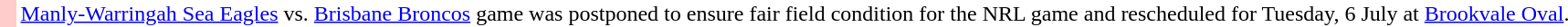<table>
<tr>
<td style="width:10px; background:#fcc;"></td>
<td><a href='#'>Manly-Warringah Sea Eagles</a> vs. <a href='#'>Brisbane Broncos</a> game was postponed to ensure fair field condition for the NRL game and rescheduled for Tuesday, 6 July at <a href='#'>Brookvale Oval</a>.</td>
</tr>
</table>
